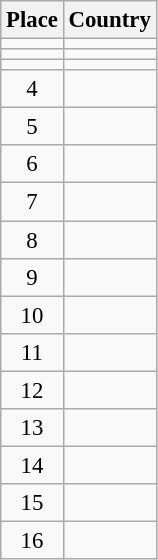<table class="wikitable" style="font-size:95%;">
<tr>
<th>Place</th>
<th>Country</th>
</tr>
<tr>
<td align=center></td>
<td></td>
</tr>
<tr>
<td align=center></td>
<td></td>
</tr>
<tr>
<td align=center></td>
<td></td>
</tr>
<tr>
<td align=center>4</td>
<td></td>
</tr>
<tr>
<td align=center>5</td>
<td></td>
</tr>
<tr>
<td align=center>6</td>
<td></td>
</tr>
<tr>
<td align=center>7</td>
<td></td>
</tr>
<tr>
<td align=center>8</td>
<td></td>
</tr>
<tr>
<td align=center>9</td>
<td></td>
</tr>
<tr>
<td align=center>10</td>
<td></td>
</tr>
<tr>
<td align=center>11</td>
<td></td>
</tr>
<tr>
<td align=center>12</td>
<td></td>
</tr>
<tr>
<td align=center>13</td>
<td></td>
</tr>
<tr>
<td align=center>14</td>
<td></td>
</tr>
<tr>
<td align=center>15</td>
<td></td>
</tr>
<tr>
<td align=center>16</td>
<td></td>
</tr>
</table>
